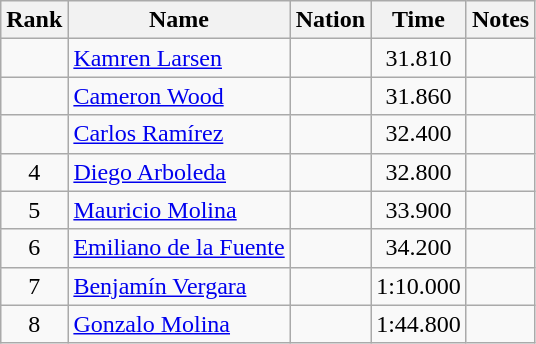<table class="wikitable sortable" style="text-align:center">
<tr>
<th>Rank</th>
<th>Name</th>
<th>Nation</th>
<th>Time</th>
<th>Notes</th>
</tr>
<tr>
<td></td>
<td align=left><a href='#'>Kamren Larsen</a></td>
<td align=left></td>
<td>31.810</td>
<td></td>
</tr>
<tr>
<td></td>
<td align=left><a href='#'>Cameron Wood</a></td>
<td align=left></td>
<td>31.860</td>
</tr>
<tr>
<td></td>
<td align=left><a href='#'>Carlos Ramírez</a></td>
<td align=left></td>
<td>32.400</td>
<td></td>
</tr>
<tr>
<td>4</td>
<td align=left><a href='#'>Diego Arboleda</a></td>
<td align=left></td>
<td>32.800</td>
<td></td>
</tr>
<tr>
<td>5</td>
<td align=left><a href='#'>Mauricio Molina</a></td>
<td align=left></td>
<td>33.900</td>
<td></td>
</tr>
<tr>
<td>6</td>
<td align=left><a href='#'>Emiliano de la Fuente</a></td>
<td align=left></td>
<td>34.200</td>
<td></td>
</tr>
<tr>
<td>7</td>
<td align=left><a href='#'>Benjamín Vergara</a></td>
<td align=left></td>
<td>1:10.000</td>
<td></td>
</tr>
<tr>
<td>8</td>
<td align=left><a href='#'>Gonzalo Molina</a></td>
<td align=left></td>
<td>1:44.800</td>
<td></td>
</tr>
</table>
